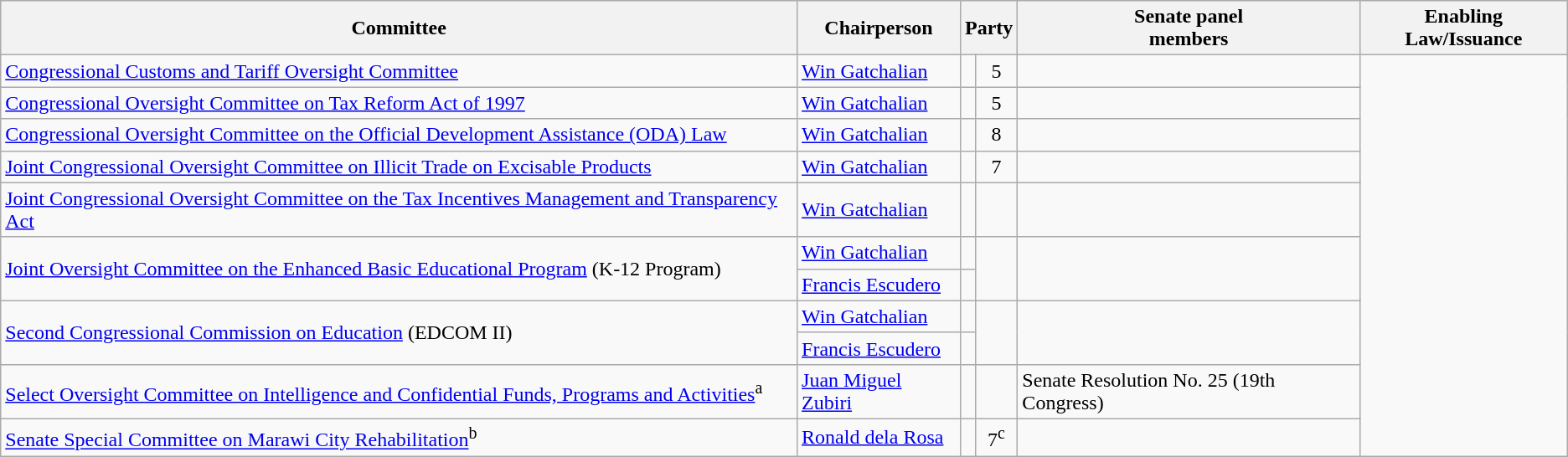<table class="wikitable sortable">
<tr>
<th>Committee</th>
<th>Chairperson</th>
<th colspan=2>Party</th>
<th>Senate panel<br>members</th>
<th>Enabling Law/Issuance</th>
</tr>
<tr>
<td><a href='#'>Congressional Customs and Tariff Oversight Committee</a></td>
<td><a href='#'>Win Gatchalian</a></td>
<td></td>
<td align="center">5</td>
<td></td>
</tr>
<tr>
<td><a href='#'>Congressional Oversight Committee on Tax Reform Act of 1997</a></td>
<td><a href='#'>Win Gatchalian</a></td>
<td></td>
<td align="center">5</td>
<td></td>
</tr>
<tr>
<td><a href='#'>Congressional Oversight Committee on the Official Development Assistance (ODA) Law</a></td>
<td><a href='#'>Win Gatchalian</a></td>
<td></td>
<td align="center">8</td>
<td></td>
</tr>
<tr>
<td><a href='#'>Joint Congressional Oversight Committee on Illicit Trade on Excisable Products</a></td>
<td><a href='#'>Win Gatchalian</a></td>
<td></td>
<td align="center">7</td>
<td></td>
</tr>
<tr>
<td><a href='#'>Joint Congressional Oversight Committee on the Tax Incentives Management and Transparency Act</a></td>
<td><a href='#'>Win Gatchalian</a></td>
<td></td>
<td></td>
<td></td>
</tr>
<tr>
<td rowspan="2"><a href='#'>Joint Oversight Committee on the Enhanced Basic Educational Program</a> (K-12 Program)</td>
<td><a href='#'>Win Gatchalian</a></td>
<td></td>
<td rowspan="2"></td>
<td rowspan="2"></td>
</tr>
<tr>
<td><a href='#'>Francis Escudero</a></td>
<td></td>
</tr>
<tr>
<td rowspan="2"><a href='#'>Second Congressional Commission on Education</a> (EDCOM II)</td>
<td><a href='#'>Win Gatchalian</a></td>
<td></td>
<td rowspan="2" align="center"></td>
<td rowspan="2"></td>
</tr>
<tr>
<td><a href='#'>Francis Escudero</a></td>
<td></td>
</tr>
<tr>
<td><a href='#'>Select Oversight Committee on Intelligence and Confidential Funds, Programs and Activities</a><sup>a</sup></td>
<td><a href='#'>Juan Miguel Zubiri</a></td>
<td></td>
<td></td>
<td>Senate Resolution No. 25 (19th Congress)</td>
</tr>
<tr>
<td><a href='#'>Senate Special Committee on Marawi City Rehabilitation</a><sup>b</sup></td>
<td><a href='#'>Ronald dela Rosa</a></td>
<td></td>
<td align="center">7<sup>c</sup></td>
<td></td>
</tr>
</table>
